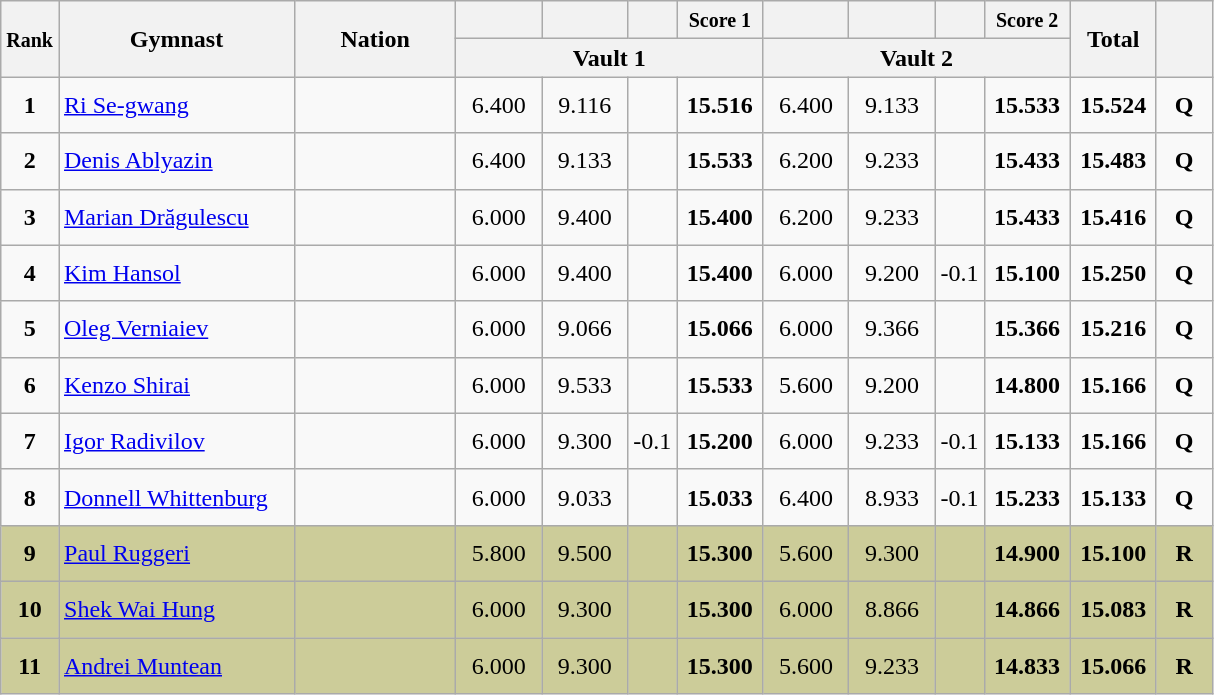<table class="wikitable sortable" style="text-align:center;">
<tr>
<th rowspan=2 style="width:15px;"><small>Rank</small></th>
<th rowspan=2 style="width:150px;">Gymnast</th>
<th rowspan=2 style="width:100px;">Nation</th>
<th style="width:50px;"><small></small></th>
<th style="width:50px;"><small></small></th>
<th style="width:20px;"><small></small></th>
<th style="width:50px;"><small>Score 1</small></th>
<th style="width:50px;"><small></small></th>
<th style="width:50px;"><small></small></th>
<th style="width:20px;"><small></small></th>
<th style="width:50px;"><small>Score 2</small></th>
<th rowspan=2 style="width:50px;">Total</th>
<th rowspan=2 style="width:30px;"><small></small></th>
</tr>
<tr>
<th colspan=4>Vault 1</th>
<th colspan=4>Vault 2</th>
</tr>
<tr>
<td scope=row style="text-align:center"><strong>1</strong></td>
<td style="height:30px; text-align:left;"><a href='#'>Ri Se-gwang</a></td>
<td style="text-align:left;"><small></small></td>
<td>6.400</td>
<td>9.116</td>
<td></td>
<td><strong>15.516</strong></td>
<td>6.400</td>
<td>9.133</td>
<td></td>
<td><strong>15.533</strong></td>
<td><strong>15.524</strong></td>
<td><strong>Q</strong></td>
</tr>
<tr>
<td scope=row style="text-align:center"><strong>2</strong></td>
<td style="height:30px; text-align:left;"><a href='#'>Denis Ablyazin</a></td>
<td style="text-align:left;"><small></small></td>
<td>6.400</td>
<td>9.133</td>
<td></td>
<td><strong>15.533</strong></td>
<td>6.200</td>
<td>9.233</td>
<td></td>
<td><strong>15.433</strong></td>
<td><strong>15.483</strong></td>
<td><strong>Q</strong></td>
</tr>
<tr>
<td scope=row style="text-align:center"><strong>3</strong></td>
<td style="height:30px; text-align:left;"><a href='#'>Marian Drăgulescu</a></td>
<td style="text-align:left;"><small></small></td>
<td>6.000</td>
<td>9.400</td>
<td></td>
<td><strong>15.400</strong></td>
<td>6.200</td>
<td>9.233</td>
<td></td>
<td><strong>15.433</strong></td>
<td><strong>15.416</strong></td>
<td><strong>Q</strong></td>
</tr>
<tr>
<td scope=row style="text-align:center"><strong>4</strong></td>
<td style="height:30px; text-align:left;"><a href='#'>Kim Hansol</a></td>
<td style="text-align:left;"><small></small></td>
<td>6.000</td>
<td>9.400</td>
<td></td>
<td><strong>15.400</strong></td>
<td>6.000</td>
<td>9.200</td>
<td>-0.1</td>
<td><strong>15.100</strong></td>
<td><strong>15.250</strong></td>
<td><strong>Q</strong></td>
</tr>
<tr>
<td scope=row style="text-align:center"><strong>5</strong></td>
<td style="height:30px; text-align:left;"><a href='#'>Oleg Verniaiev</a></td>
<td style="text-align:left;"><small></small></td>
<td>6.000</td>
<td>9.066</td>
<td></td>
<td><strong>15.066</strong></td>
<td>6.000</td>
<td>9.366</td>
<td></td>
<td><strong>15.366</strong></td>
<td><strong>15.216</strong></td>
<td><strong>Q</strong></td>
</tr>
<tr>
<td scope=row style="text-align:center"><strong>6</strong></td>
<td style="height:30px; text-align:left;"><a href='#'>Kenzo Shirai</a></td>
<td style="text-align:left;"><small></small></td>
<td>6.000</td>
<td>9.533</td>
<td></td>
<td><strong>15.533</strong></td>
<td>5.600</td>
<td>9.200</td>
<td></td>
<td><strong>14.800</strong></td>
<td><strong>15.166</strong></td>
<td><strong>Q</strong></td>
</tr>
<tr>
<td scope=row style="text-align:center"><strong>7</strong></td>
<td style="height:30px; text-align:left;"><a href='#'>Igor Radivilov</a></td>
<td style="text-align:left;"><small></small></td>
<td>6.000</td>
<td>9.300</td>
<td>-0.1</td>
<td><strong>15.200</strong></td>
<td>6.000</td>
<td>9.233</td>
<td>-0.1</td>
<td><strong>15.133</strong></td>
<td><strong>15.166</strong></td>
<td><strong>Q</strong></td>
</tr>
<tr>
<td scope=row style="text-align:center"><strong>8</strong></td>
<td style="height:30px; text-align:left;"><a href='#'>Donnell Whittenburg</a></td>
<td style="text-align:left;"><small></small></td>
<td>6.000</td>
<td>9.033</td>
<td></td>
<td><strong>15.033</strong></td>
<td>6.400</td>
<td>8.933</td>
<td>-0.1</td>
<td><strong>15.233</strong></td>
<td><strong>15.133</strong></td>
<td><strong>Q</strong></td>
</tr>
<tr style="background:#CCCC99;">
<td scope=row style="text-align:center"><strong>9</strong></td>
<td style="height:30px; text-align:left;"><a href='#'>Paul Ruggeri</a></td>
<td style="text-align:left;"><small></small></td>
<td>5.800</td>
<td>9.500</td>
<td></td>
<td><strong>15.300</strong></td>
<td>5.600</td>
<td>9.300</td>
<td></td>
<td><strong>14.900</strong></td>
<td><strong>15.100</strong></td>
<td><strong>R</strong></td>
</tr>
<tr style="background:#CCCC99;">
<td scope=row style="text-align:center"><strong>10</strong></td>
<td style="height:30px; text-align:left;"><a href='#'>Shek Wai Hung</a></td>
<td style="text-align:left;"><small></small></td>
<td>6.000</td>
<td>9.300</td>
<td></td>
<td><strong>15.300</strong></td>
<td>6.000</td>
<td>8.866</td>
<td></td>
<td><strong>14.866</strong></td>
<td><strong>15.083</strong></td>
<td><strong>R</strong></td>
</tr>
<tr style="background:#CCCC99;">
<td scope=row style="text-align:center"><strong>11</strong></td>
<td style="height:30px; text-align:left;"><a href='#'>Andrei Muntean</a></td>
<td style="text-align:left;"><small></small></td>
<td>6.000</td>
<td>9.300</td>
<td></td>
<td><strong>15.300</strong></td>
<td>5.600</td>
<td>9.233</td>
<td></td>
<td><strong>14.833</strong></td>
<td><strong>15.066</strong></td>
<td><strong>R</strong></td>
</tr>
</table>
